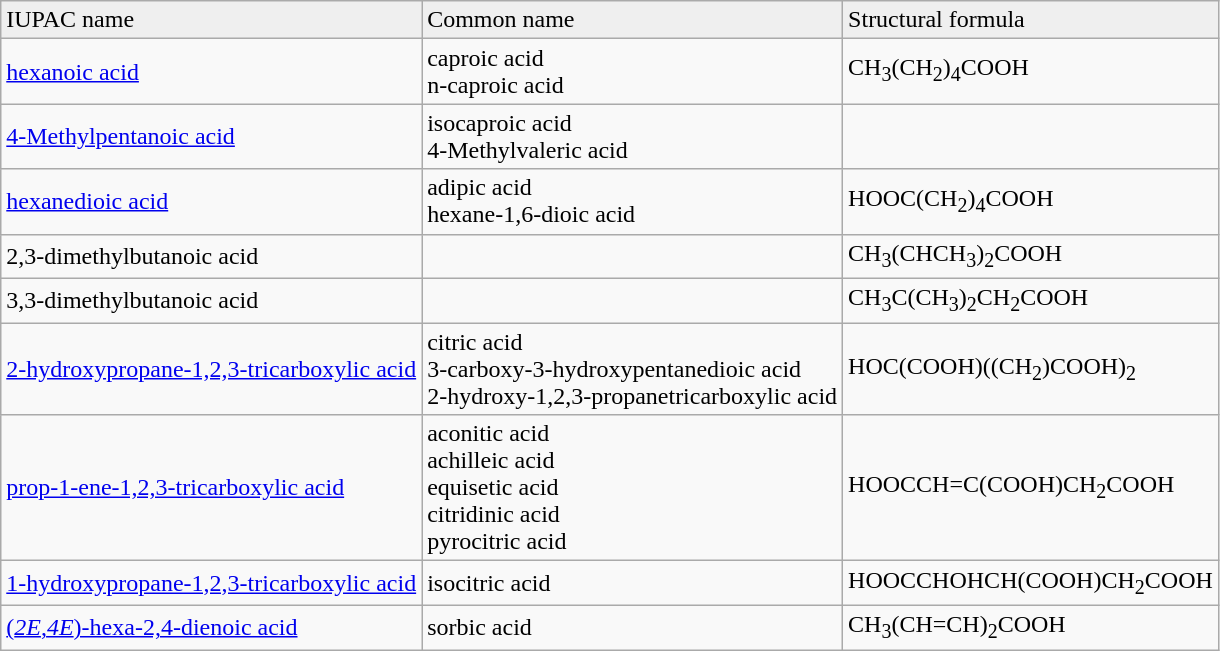<table class="wikitable">
<tr bgcolor="#efefef">
<td>IUPAC name</td>
<td>Common name</td>
<td>Structural formula</td>
</tr>
<tr>
<td><a href='#'>hexanoic acid</a></td>
<td>caproic acid<br>n-caproic acid</td>
<td>CH<sub>3</sub>(CH<sub>2</sub>)<sub>4</sub>COOH</td>
</tr>
<tr>
<td><a href='#'>4-Methylpentanoic acid</a></td>
<td>isocaproic acid<br>4-Methylvaleric acid</td>
<td></td>
</tr>
<tr>
<td><a href='#'>hexanedioic acid</a></td>
<td>adipic acid<br>hexane-1,6-dioic acid</td>
<td>HOOC(CH<sub>2</sub>)<sub>4</sub>COOH</td>
</tr>
<tr>
<td>2,3-dimethylbutanoic acid</td>
<td></td>
<td>CH<sub>3</sub>(CHCH<sub>3</sub>)<sub>2</sub>COOH</td>
</tr>
<tr>
<td>3,3-dimethylbutanoic acid</td>
<td></td>
<td>CH<sub>3</sub>C(CH<sub>3</sub>)<sub>2</sub>CH<sub>2</sub>COOH</td>
</tr>
<tr>
<td><a href='#'>2-hydroxypropane-1,2,3-tricarboxylic acid</a></td>
<td>citric acid<br>3-carboxy-3-hydroxypentanedioic acid<br>2-hydroxy-1,2,3-propanetricarboxylic acid</td>
<td>HOC(COOH)((CH<sub>2</sub>)COOH)<sub>2</sub></td>
</tr>
<tr>
<td><a href='#'>prop-1-ene-1,2,3-tricarboxylic acid</a></td>
<td>aconitic acid<br>achilleic acid<br>equisetic acid<br>citridinic acid<br>pyrocitric acid</td>
<td>HOOCCH=C(COOH)CH<sub>2</sub>COOH</td>
</tr>
<tr>
<td><a href='#'>1-hydroxypropane-1,2,3-tricarboxylic acid</a></td>
<td>isocitric acid</td>
<td>HOOCCHOHCH(COOH)CH<sub>2</sub>COOH</td>
</tr>
<tr>
<td><a href='#'>(<em>2E</em>,<em>4E</em>)-hexa-2,4-dienoic acid</a></td>
<td>sorbic acid</td>
<td>CH<sub>3</sub>(CH=CH)<sub>2</sub>COOH</td>
</tr>
</table>
